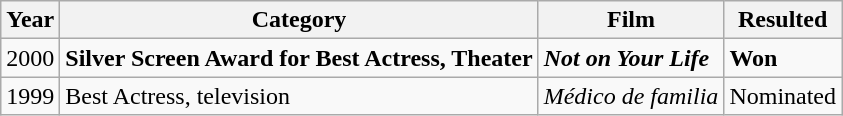<table class="wikitable">
<tr>
<th><strong>Year</strong></th>
<th><strong>Category</strong></th>
<th><strong>Film</strong></th>
<th><strong>Resulted</strong></th>
</tr>
<tr>
<td>2000</td>
<td><strong>Silver Screen Award for Best Actress, Theater</strong></td>
<td><strong><em>Not on Your Life</em></strong></td>
<td><strong>Won</strong></td>
</tr>
<tr>
<td>1999</td>
<td>Best Actress, television</td>
<td><em>Médico de familia</em><br></td>
<td>Nominated</td>
</tr>
</table>
